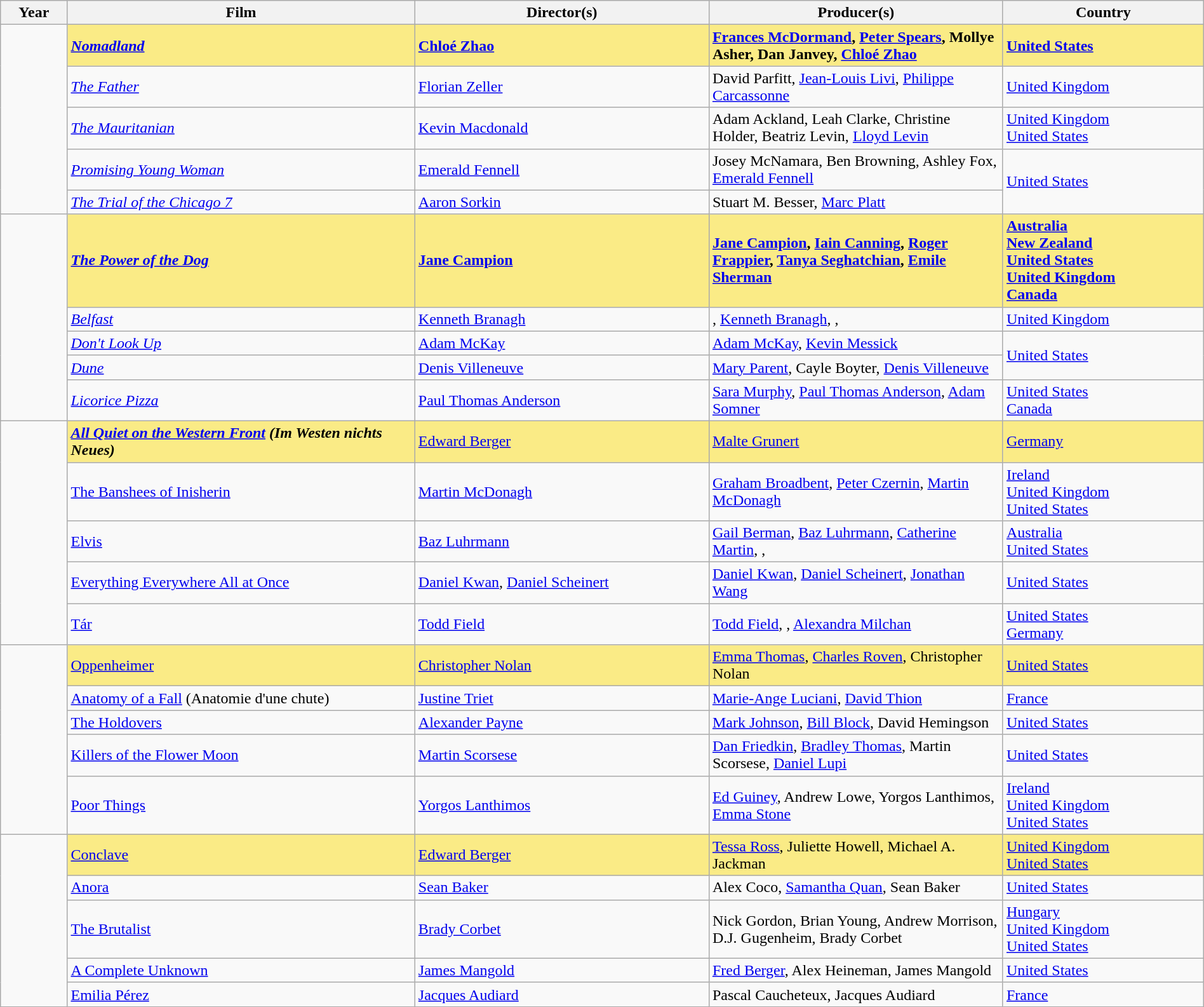<table class="wikitable" style="width:100%;" cellpadding="5">
<tr>
<th style="width:5%;">Year</th>
<th style="width:26%;">Film</th>
<th style="width:22%;">Director(s)</th>
<th style="width:22%;">Producer(s)</th>
<th style="width:15%;">Country</th>
</tr>
<tr>
<td rowspan="5"></td>
<td style="background:#FAEB86"><strong><em><a href='#'>Nomadland</a></em></strong></td>
<td style="background:#FAEB86"><strong><a href='#'>Chloé Zhao</a></strong></td>
<td style="background:#FAEB86"><strong><a href='#'>Frances McDormand</a>, <a href='#'>Peter Spears</a>, Mollye Asher, Dan Janvey, <a href='#'>Chloé Zhao</a></strong></td>
<td style="background:#FAEB86"><strong><a href='#'>United States</a></strong></td>
</tr>
<tr>
<td><em><a href='#'>The Father</a></em></td>
<td><a href='#'>Florian Zeller</a></td>
<td>David Parfitt, <a href='#'>Jean-Louis Livi</a>, <a href='#'>Philippe Carcassonne</a></td>
<td><a href='#'>United Kingdom</a></td>
</tr>
<tr>
<td><em><a href='#'>The Mauritanian</a></em></td>
<td><a href='#'>Kevin Macdonald</a></td>
<td>Adam Ackland, Leah Clarke, Christine Holder, Beatriz Levin, <a href='#'>Lloyd Levin</a></td>
<td><a href='#'>United Kingdom</a><br><a href='#'>United States</a></td>
</tr>
<tr>
<td><em><a href='#'>Promising Young Woman</a></em></td>
<td><a href='#'>Emerald Fennell</a></td>
<td>Josey McNamara, Ben Browning, Ashley Fox, <a href='#'>Emerald Fennell</a></td>
<td rowspan="2"><a href='#'>United States</a></td>
</tr>
<tr>
<td><em><a href='#'>The Trial of the Chicago 7</a></em></td>
<td><a href='#'>Aaron Sorkin</a></td>
<td>Stuart M. Besser, <a href='#'>Marc Platt</a></td>
</tr>
<tr>
<td rowspan="5"></td>
<td style="background:#FAEB86"><strong><em><a href='#'>The Power of the Dog</a></em></strong></td>
<td style="background:#FAEB86"><strong><a href='#'>Jane Campion</a></strong></td>
<td style="background:#FAEB86"><strong><a href='#'>Jane Campion</a>, <a href='#'>Iain Canning</a>, <a href='#'>Roger Frappier</a>, <a href='#'>Tanya Seghatchian</a>, <a href='#'>Emile Sherman</a></strong></td>
<td style="background:#FAEB86"><strong><a href='#'>Australia</a><br><a href='#'>New Zealand</a><br><a href='#'>United States</a><br><a href='#'>United Kingdom</a><br><a href='#'>Canada</a></strong></td>
</tr>
<tr>
<td><em><a href='#'>Belfast</a></em></td>
<td><a href='#'>Kenneth Branagh</a></td>
<td>, <a href='#'>Kenneth Branagh</a>, , </td>
<td><a href='#'>United Kingdom</a></td>
</tr>
<tr>
<td><em><a href='#'>Don't Look Up</a></em></td>
<td><a href='#'>Adam McKay</a></td>
<td><a href='#'>Adam McKay</a>, <a href='#'>Kevin Messick</a></td>
<td rowspan="2"><a href='#'>United States</a></td>
</tr>
<tr>
<td><em><a href='#'>Dune</a></em></td>
<td><a href='#'>Denis Villeneuve</a></td>
<td><a href='#'>Mary Parent</a>, Cayle Boyter, <a href='#'>Denis Villeneuve</a></td>
</tr>
<tr>
<td><em><a href='#'>Licorice Pizza</a></em></td>
<td><a href='#'>Paul Thomas Anderson</a></td>
<td><a href='#'>Sara Murphy</a>, <a href='#'>Paul Thomas Anderson</a>, <a href='#'>Adam Somner</a></td>
<td><a href='#'>United States</a><br><a href='#'>Canada</a></td>
</tr>
<tr>
<td rowspan="5"></td>
<td style="background:#FAEB86"><strong><em><a href='#'>All Quiet on the Western Front</a><strong> (Im Westen nichts Neues)<em></td>
<td style="background:#FAEB86"></strong><a href='#'>Edward Berger</a><strong></td>
<td style="background:#FAEB86"></strong><a href='#'>Malte Grunert</a><strong></td>
<td style="background:#FAEB86"></strong><a href='#'>Germany</a><strong></td>
</tr>
<tr>
<td></em><a href='#'>The Banshees of Inisherin</a><em></td>
<td><a href='#'>Martin McDonagh</a></td>
<td><a href='#'>Graham Broadbent</a>, <a href='#'>Peter Czernin</a>, <a href='#'>Martin McDonagh</a></td>
<td><a href='#'>Ireland</a><br><a href='#'>United Kingdom</a><br><a href='#'>United States</a></td>
</tr>
<tr>
<td></em><a href='#'>Elvis</a><em></td>
<td><a href='#'>Baz Luhrmann</a></td>
<td><a href='#'>Gail Berman</a>, <a href='#'>Baz Luhrmann</a>, <a href='#'>Catherine Martin</a>, , </td>
<td><a href='#'>Australia</a><br><a href='#'>United States</a></td>
</tr>
<tr>
<td></em><a href='#'>Everything Everywhere All at Once</a><em></td>
<td><a href='#'>Daniel Kwan</a>, <a href='#'>Daniel Scheinert</a></td>
<td><a href='#'>Daniel Kwan</a>, <a href='#'>Daniel Scheinert</a>, <a href='#'>Jonathan Wang</a></td>
<td><a href='#'>United States</a></td>
</tr>
<tr>
<td></em><a href='#'>Tár</a><em></td>
<td><a href='#'>Todd Field</a></td>
<td><a href='#'>Todd Field</a>, , <a href='#'>Alexandra Milchan</a></td>
<td><a href='#'>United States</a><br><a href='#'>Germany</a></td>
</tr>
<tr>
<td rowspan="5"></td>
<td style="background:#FAEB86"></em></strong><a href='#'>Oppenheimer</a><strong><em></td>
<td style="background:#FAEB86"></strong><a href='#'>Christopher Nolan</a><strong></td>
<td style="background:#FAEB86"></strong><a href='#'>Emma Thomas</a>, <a href='#'>Charles Roven</a>, Christopher Nolan<strong></td>
<td style="background:#FAEB86"></strong><a href='#'>United States</a><strong></td>
</tr>
<tr>
<td></em><a href='#'>Anatomy of a Fall</a> (Anatomie d'une chute)<em></td>
<td><a href='#'>Justine Triet</a></td>
<td><a href='#'>Marie-Ange Luciani</a>, <a href='#'>David Thion</a></td>
<td><a href='#'>France</a></td>
</tr>
<tr>
<td></em><a href='#'>The Holdovers</a><em></td>
<td><a href='#'>Alexander Payne</a></td>
<td><a href='#'>Mark Johnson</a>, <a href='#'>Bill Block</a>, David Hemingson</td>
<td><a href='#'>United States</a></td>
</tr>
<tr>
<td></em><a href='#'>Killers of the Flower Moon</a><em></td>
<td><a href='#'>Martin Scorsese</a></td>
<td><a href='#'>Dan Friedkin</a>, <a href='#'>Bradley Thomas</a>, Martin Scorsese, <a href='#'>Daniel Lupi</a></td>
<td><a href='#'>United States</a></td>
</tr>
<tr>
<td></em><a href='#'>Poor Things</a><em></td>
<td><a href='#'>Yorgos Lanthimos</a></td>
<td><a href='#'>Ed Guiney</a>, Andrew Lowe, Yorgos Lanthimos, <a href='#'>Emma Stone</a></td>
<td><a href='#'>Ireland</a><br><a href='#'>United Kingdom</a><br><a href='#'>United States</a></td>
</tr>
<tr>
<td rowspan="5"></td>
<td style="background:#FAEB86"></em></strong><a href='#'>Conclave</a><strong><em></td>
<td style="background:#FAEB86"></strong><a href='#'>Edward Berger</a><strong></td>
<td style="background:#FAEB86"></strong><a href='#'>Tessa Ross</a>, Juliette Howell, Michael A. Jackman<strong></td>
<td style="background:#FAEB86"></strong><a href='#'>United Kingdom</a><br><a href='#'>United States</a><strong></td>
</tr>
<tr>
<td></em><a href='#'>Anora</a><em></td>
<td><a href='#'>Sean Baker</a></td>
<td>Alex Coco, <a href='#'>Samantha Quan</a>, Sean Baker</td>
<td><a href='#'>United States</a></td>
</tr>
<tr>
<td></em><a href='#'>The Brutalist</a><em></td>
<td><a href='#'>Brady Corbet</a></td>
<td>Nick Gordon, Brian Young, Andrew Morrison, D.J. Gugenheim, Brady Corbet</td>
<td><a href='#'>Hungary</a><br><a href='#'>United Kingdom</a><br><a href='#'>United States</a></td>
</tr>
<tr>
<td></em><a href='#'>A Complete Unknown</a><em></td>
<td><a href='#'>James Mangold</a></td>
<td><a href='#'>Fred Berger</a>, Alex Heineman, James Mangold</td>
<td><a href='#'>United States</a></td>
</tr>
<tr>
<td></em><a href='#'>Emilia Pérez</a><em></td>
<td><a href='#'>Jacques Audiard</a></td>
<td>Pascal Caucheteux, Jacques Audiard</td>
<td><a href='#'>France</a></td>
</tr>
</table>
